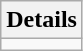<table class="wikitable floatright mw-collapsible mw-collapsed sortable">
<tr>
<th>Details</th>
</tr>
<tr>
<td></td>
</tr>
</table>
